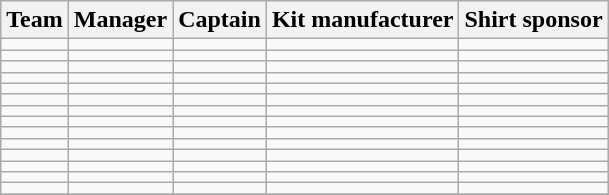<table class="wikitable sortable" style="text-align: left; font-size:100%">
<tr>
<th>Team</th>
<th>Manager</th>
<th>Captain</th>
<th>Kit manufacturer</th>
<th>Shirt sponsor</th>
</tr>
<tr>
<td></td>
<td></td>
<td></td>
<td></td>
<td></td>
</tr>
<tr>
<td></td>
<td></td>
<td></td>
<td></td>
<td></td>
</tr>
<tr>
<td></td>
<td></td>
<td></td>
<td></td>
<td></td>
</tr>
<tr>
<td></td>
<td></td>
<td></td>
<td></td>
<td></td>
</tr>
<tr>
<td></td>
<td></td>
<td></td>
<td></td>
<td></td>
</tr>
<tr>
<td></td>
<td></td>
<td></td>
<td></td>
<td></td>
</tr>
<tr>
<td></td>
<td></td>
<td></td>
<td></td>
<td></td>
</tr>
<tr>
<td></td>
<td></td>
<td></td>
<td></td>
<td></td>
</tr>
<tr>
<td></td>
<td></td>
<td></td>
<td></td>
<td></td>
</tr>
<tr>
<td></td>
<td></td>
<td></td>
<td></td>
<td></td>
</tr>
<tr>
<td></td>
<td></td>
<td></td>
<td></td>
<td></td>
</tr>
<tr>
<td></td>
<td></td>
<td></td>
<td></td>
<td></td>
</tr>
<tr>
<td></td>
<td></td>
<td></td>
<td></td>
<td></td>
</tr>
<tr>
<td></td>
<td></td>
<td></td>
<td></td>
<td></td>
</tr>
<tr>
</tr>
</table>
